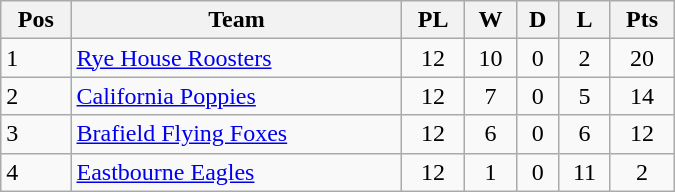<table class=wikitable width="450">
<tr>
<th>Pos</th>
<th>Team</th>
<th>PL</th>
<th>W</th>
<th>D</th>
<th>L</th>
<th>Pts</th>
</tr>
<tr>
<td>1</td>
<td><a href='#'>Rye House Roosters</a></td>
<td align="center">12</td>
<td align="center">10</td>
<td align="center">0</td>
<td align="center">2</td>
<td align="center">20</td>
</tr>
<tr>
<td>2</td>
<td><a href='#'>California Poppies</a></td>
<td align="center">12</td>
<td align="center">7</td>
<td align="center">0</td>
<td align="center">5</td>
<td align="center">14</td>
</tr>
<tr>
<td>3</td>
<td><a href='#'>Brafield Flying Foxes</a></td>
<td align="center">12</td>
<td align="center">6</td>
<td align="center">0</td>
<td align="center">6</td>
<td align="center">12</td>
</tr>
<tr>
<td>4</td>
<td><a href='#'>Eastbourne Eagles</a></td>
<td align="center">12</td>
<td align="center">1</td>
<td align="center">0</td>
<td align="center">11</td>
<td align="center">2</td>
</tr>
</table>
